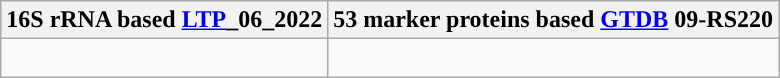<table class="wikitable">
<tr>
<th colspan=1>16S rRNA based <a href='#'>LTP</a>_06_2022</th>
<th colspan=1>53 marker proteins based <a href='#'>GTDB</a> 09-RS220</th>
</tr>
<tr>
<td style="vertical-align:top"><br></td>
<td><br></td>
</tr>
</table>
